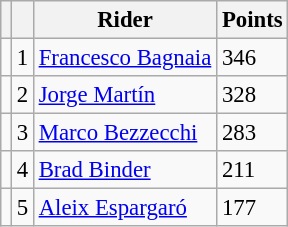<table class="wikitable" style="font-size: 95%;">
<tr>
<th></th>
<th></th>
<th>Rider</th>
<th>Points</th>
</tr>
<tr>
<td></td>
<td align=center>1</td>
<td> <a href='#'>Francesco Bagnaia</a></td>
<td align=left>346</td>
</tr>
<tr>
<td></td>
<td align=center>2</td>
<td> <a href='#'>Jorge Martín</a></td>
<td align=left>328</td>
</tr>
<tr>
<td></td>
<td align=center>3</td>
<td> <a href='#'>Marco Bezzecchi</a></td>
<td align=left>283</td>
</tr>
<tr>
<td></td>
<td align=center>4</td>
<td> <a href='#'>Brad Binder</a></td>
<td align=left>211</td>
</tr>
<tr>
<td></td>
<td align=center>5</td>
<td> <a href='#'>Aleix Espargaró</a></td>
<td align=left>177</td>
</tr>
</table>
